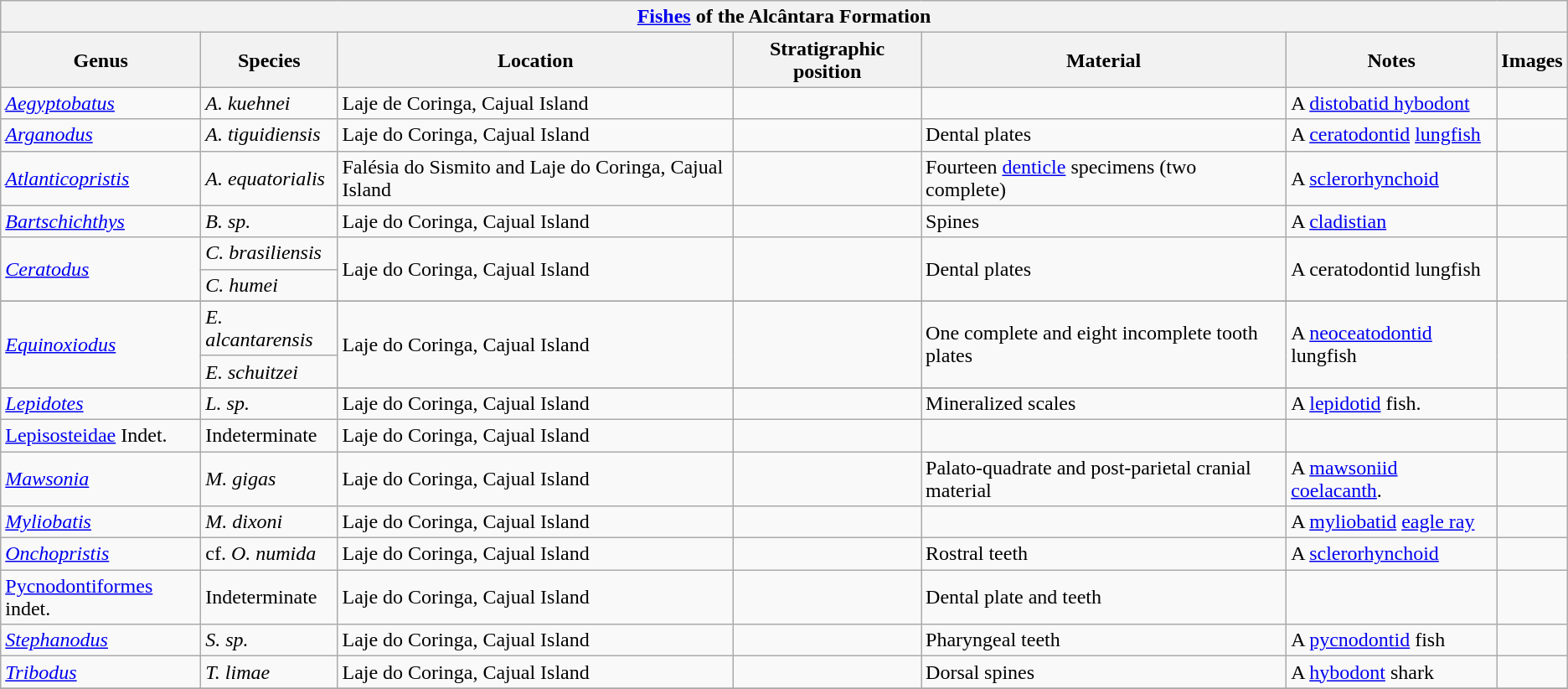<table class="wikitable" align="center">
<tr>
<th colspan="7" align="center"><a href='#'>Fishes</a> of the Alcântara Formation</th>
</tr>
<tr>
<th>Genus</th>
<th>Species</th>
<th>Location</th>
<th>Stratigraphic position</th>
<th>Material</th>
<th>Notes</th>
<th>Images</th>
</tr>
<tr>
<td><em><a href='#'>Aegyptobatus</a></em></td>
<td><em>A. kuehnei</em></td>
<td>Laje de Coringa, Cajual Island</td>
<td></td>
<td></td>
<td>A <a href='#'>distobatid hybodont</a></td>
<td></td>
</tr>
<tr>
<td><em><a href='#'>Arganodus</a></em></td>
<td><em>A. tiguidiensis</em></td>
<td>Laje do Coringa, Cajual Island</td>
<td></td>
<td>Dental plates</td>
<td>A <a href='#'>ceratodontid</a> <a href='#'>lungfish</a></td>
<td></td>
</tr>
<tr>
<td><em><a href='#'>Atlanticopristis</a></em></td>
<td><em>A. equatorialis</em></td>
<td>Falésia do Sismito and Laje do Coringa, Cajual Island</td>
<td></td>
<td>Fourteen <a href='#'>denticle</a> specimens (two complete)</td>
<td>A <a href='#'>sclerorhynchoid</a></td>
<td></td>
</tr>
<tr>
<td><em><a href='#'>Bartschichthys</a></em></td>
<td><em>B. sp.</em></td>
<td>Laje do Coringa, Cajual Island</td>
<td></td>
<td>Spines</td>
<td>A <a href='#'>cladistian</a></td>
<td></td>
</tr>
<tr>
<td rowspan=2><em><a href='#'>Ceratodus</a></em></td>
<td><em>C. brasiliensis</em></td>
<td rowspan=2>Laje do Coringa, Cajual Island</td>
<td rowspan=2></td>
<td rowspan=2>Dental plates</td>
<td rowspan=2>A ceratodontid lungfish</td>
<td rowspan=2></td>
</tr>
<tr>
<td><em>C. humei</em></td>
</tr>
<tr>
</tr>
<tr>
<td rowspan=2><em><a href='#'>Equinoxiodus</a></em></td>
<td><em>E. alcantarensis</em></td>
<td rowspan=2>Laje do Coringa, Cajual Island</td>
<td rowspan=2></td>
<td rowspan=2>One complete and eight incomplete tooth plates</td>
<td rowspan=2>A <a href='#'>neoceatodontid</a> lungfish</td>
<td rowspan=2></td>
</tr>
<tr>
<td><em>E. schuitzei</em></td>
</tr>
<tr>
</tr>
<tr>
<td><em><a href='#'>Lepidotes</a></em></td>
<td><em>L. sp.</em></td>
<td>Laje do Coringa, Cajual Island</td>
<td></td>
<td>Mineralized scales</td>
<td>A <a href='#'>lepidotid</a> fish.</td>
<td></td>
</tr>
<tr>
<td><a href='#'>Lepisosteidae</a> Indet.</td>
<td>Indeterminate</td>
<td>Laje do Coringa, Cajual Island</td>
<td></td>
<td></td>
<td></td>
<td></td>
</tr>
<tr>
<td><em><a href='#'>Mawsonia</a></em></td>
<td><em>M. gigas</em></td>
<td>Laje do Coringa, Cajual Island</td>
<td></td>
<td>Palato-quadrate and post-parietal cranial material</td>
<td>A <a href='#'>mawsoniid</a> <a href='#'>coelacanth</a>.</td>
<td></td>
</tr>
<tr>
<td><em><a href='#'>Myliobatis</a></em></td>
<td><em>M. dixoni</em></td>
<td>Laje do Coringa, Cajual Island</td>
<td></td>
<td></td>
<td>A <a href='#'>myliobatid</a> <a href='#'>eagle ray</a></td>
<td></td>
</tr>
<tr>
<td><em><a href='#'>Onchopristis</a></em></td>
<td>cf. <em>O. numida</em></td>
<td>Laje do Coringa, Cajual Island</td>
<td></td>
<td>Rostral teeth</td>
<td>A <a href='#'>sclerorhynchoid</a></td>
<td></td>
</tr>
<tr>
<td><a href='#'>Pycnodontiformes</a> indet.</td>
<td>Indeterminate</td>
<td>Laje do Coringa, Cajual Island</td>
<td></td>
<td>Dental plate and teeth</td>
<td></td>
<td></td>
</tr>
<tr>
<td><em><a href='#'>Stephanodus</a></em></td>
<td><em>S. sp.</em></td>
<td>Laje do Coringa, Cajual Island</td>
<td></td>
<td>Pharyngeal teeth</td>
<td>A <a href='#'>pycnodontid</a> fish</td>
<td></td>
</tr>
<tr>
<td><em><a href='#'>Tribodus</a></em></td>
<td><em>T. limae</em></td>
<td>Laje do Coringa, Cajual Island</td>
<td></td>
<td>Dorsal spines</td>
<td>A <a href='#'>hybodont</a> shark</td>
<td></td>
</tr>
<tr>
</tr>
</table>
